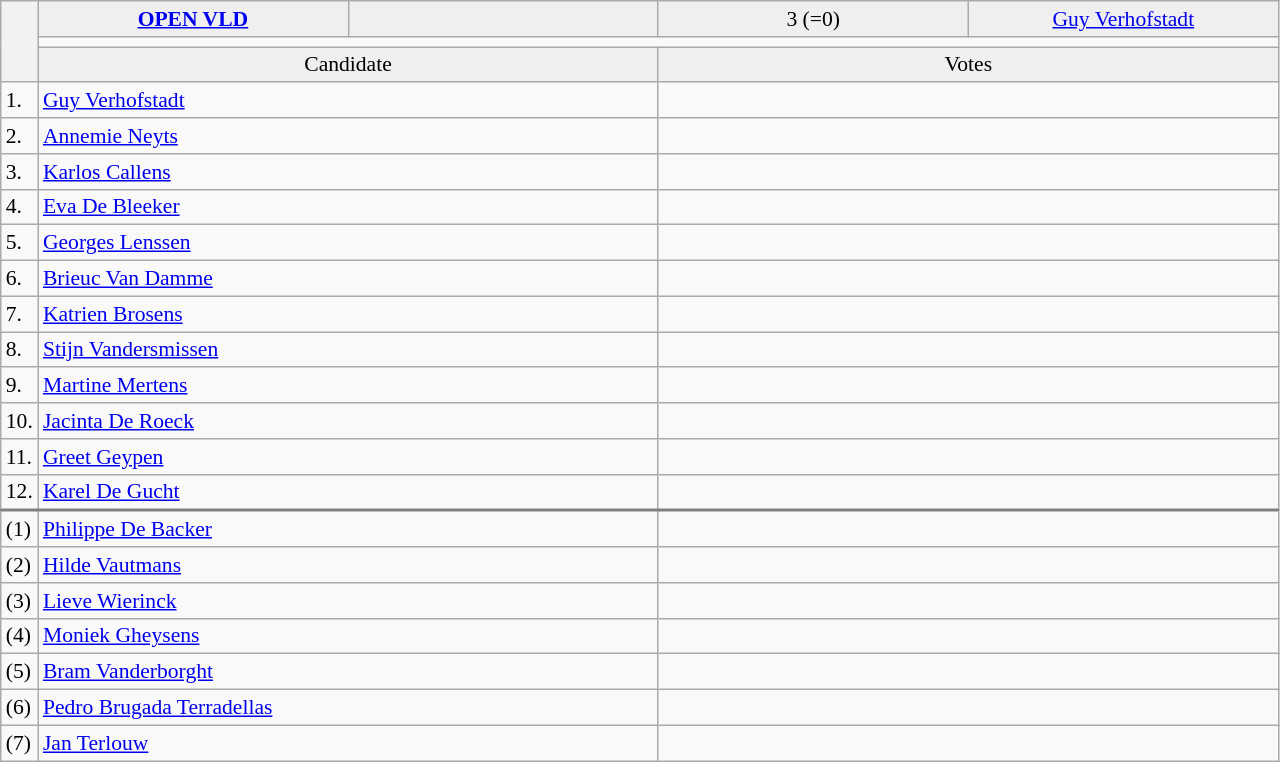<table class="wikitable collapsible collapsed" style=text-align:left;font-size:90%>
<tr>
<th rowspan=3></th>
<td bgcolor=efefef width=200 align=center><strong> <a href='#'>OPEN VLD</a></strong></td>
<td bgcolor=efefef width=200 align=center></td>
<td bgcolor=efefef width=200 align=center>3 (=0)</td>
<td bgcolor=efefef width=200 align=center><a href='#'>Guy Verhofstadt</a></td>
</tr>
<tr>
<td colspan=4 bgcolor=></td>
</tr>
<tr>
<td bgcolor=efefef align=center colspan=2>Candidate</td>
<td bgcolor=efefef align=center colspan=2>Votes</td>
</tr>
<tr>
<td>1.</td>
<td colspan=2><a href='#'>Guy Verhofstadt</a></td>
<td colspan=2></td>
</tr>
<tr>
<td>2.</td>
<td colspan=2><a href='#'>Annemie Neyts</a></td>
<td colspan=2></td>
</tr>
<tr>
<td>3.</td>
<td colspan=2><a href='#'>Karlos Callens</a></td>
<td colspan=2></td>
</tr>
<tr>
<td>4.</td>
<td colspan=2><a href='#'>Eva De Bleeker</a></td>
<td colspan=2></td>
</tr>
<tr>
<td>5.</td>
<td colspan=2><a href='#'>Georges Lenssen</a></td>
<td colspan=2></td>
</tr>
<tr>
<td>6.</td>
<td colspan=2><a href='#'>Brieuc Van Damme</a></td>
<td colspan=2></td>
</tr>
<tr>
<td>7.</td>
<td colspan=2><a href='#'>Katrien Brosens</a></td>
<td colspan=2></td>
</tr>
<tr>
<td>8.</td>
<td colspan=2><a href='#'>Stijn Vandersmissen</a></td>
<td colspan=2></td>
</tr>
<tr>
<td>9.</td>
<td colspan=2><a href='#'>Martine Mertens</a></td>
<td colspan=2></td>
</tr>
<tr>
<td>10.</td>
<td colspan=2><a href='#'>Jacinta De Roeck</a></td>
<td colspan=2></td>
</tr>
<tr>
<td>11.</td>
<td colspan=2><a href='#'>Greet Geypen</a></td>
<td colspan=2></td>
</tr>
<tr>
<td>12.</td>
<td colspan=2><a href='#'>Karel De Gucht</a></td>
<td colspan=2></td>
</tr>
<tr style="border-top:2px solid gray;">
<td>(1)</td>
<td colspan=2><a href='#'>Philippe De Backer</a></td>
<td colspan=2></td>
</tr>
<tr>
<td>(2)</td>
<td colspan=2><a href='#'>Hilde Vautmans</a></td>
<td colspan=2></td>
</tr>
<tr>
<td>(3)</td>
<td colspan=2><a href='#'>Lieve Wierinck</a></td>
<td colspan=2></td>
</tr>
<tr>
<td>(4)</td>
<td colspan=2><a href='#'>Moniek Gheysens</a></td>
<td colspan=2></td>
</tr>
<tr>
<td>(5)</td>
<td colspan=2><a href='#'>Bram Vanderborght</a></td>
<td colspan=2></td>
</tr>
<tr>
<td>(6)</td>
<td colspan=2><a href='#'>Pedro Brugada Terradellas</a></td>
<td colspan=2></td>
</tr>
<tr>
<td>(7)</td>
<td colspan=2><a href='#'>Jan Terlouw</a></td>
<td colspan=2></td>
</tr>
</table>
